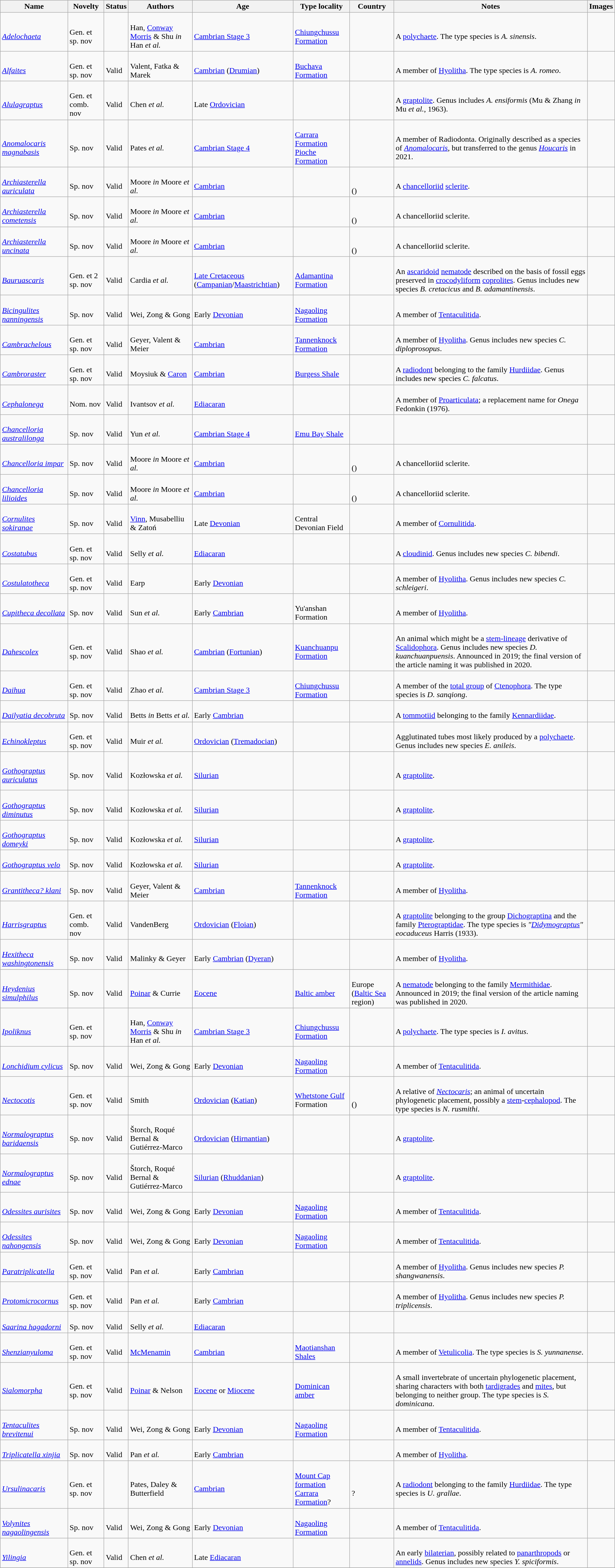<table class="wikitable sortable" align="center" width="100%">
<tr>
<th>Name</th>
<th>Novelty</th>
<th>Status</th>
<th>Authors</th>
<th>Age</th>
<th>Type locality</th>
<th>Country</th>
<th>Notes</th>
<th>Images</th>
</tr>
<tr>
<td><br><em><a href='#'>Adelochaeta</a></em></td>
<td><br>Gen. et sp. nov</td>
<td></td>
<td><br>Han, <a href='#'>Conway Morris</a> & Shu <em>in</em> Han <em>et al.</em></td>
<td><br><a href='#'>Cambrian Stage 3</a></td>
<td><br><a href='#'>Chiungchussu Formation</a></td>
<td><br></td>
<td><br>A <a href='#'>polychaete</a>. The type species is <em>A. sinensis</em>.</td>
<td></td>
</tr>
<tr>
<td><br><em><a href='#'>Alfaites</a></em></td>
<td><br>Gen. et sp. nov</td>
<td><br>Valid</td>
<td><br>Valent, Fatka & Marek</td>
<td><br><a href='#'>Cambrian</a> (<a href='#'>Drumian</a>)</td>
<td><br><a href='#'>Buchava Formation</a></td>
<td><br></td>
<td><br>A member of <a href='#'>Hyolitha</a>. The type species is <em>A. romeo</em>.</td>
<td></td>
</tr>
<tr>
<td><br><em><a href='#'>Alulagraptus</a></em></td>
<td><br>Gen. et comb. nov</td>
<td><br>Valid</td>
<td><br>Chen <em>et al.</em></td>
<td><br>Late <a href='#'>Ordovician</a></td>
<td></td>
<td><br></td>
<td><br>A <a href='#'>graptolite</a>. Genus includes <em>A. ensiformis</em> (Mu & Zhang <em>in</em> Mu <em>et al.</em>, 1963).</td>
<td></td>
</tr>
<tr>
<td><br><em><a href='#'>Anomalocaris magnabasis</a></em></td>
<td><br>Sp. nov</td>
<td><br>Valid</td>
<td><br>Pates <em>et al.</em></td>
<td><br><a href='#'>Cambrian Stage 4</a></td>
<td><br><a href='#'>Carrara Formation</a><br>
<a href='#'>Pioche Formation</a></td>
<td><br></td>
<td><br>A member of Radiodonta. Originally described as a species of <em><a href='#'>Anomalocaris</a></em>, but transferred to the genus <em><a href='#'>Houcaris</a></em> in 2021.</td>
<td></td>
</tr>
<tr>
<td><br><em><a href='#'>Archiasterella auriculata</a></em></td>
<td><br>Sp. nov</td>
<td><br>Valid</td>
<td><br>Moore <em>in</em> Moore <em>et al.</em></td>
<td><br><a href='#'>Cambrian</a></td>
<td></td>
<td><br><br>()</td>
<td><br>A <a href='#'>chancelloriid</a> <a href='#'>sclerite</a>.</td>
<td></td>
</tr>
<tr>
<td><br><em><a href='#'>Archiasterella cometensis</a></em></td>
<td><br>Sp. nov</td>
<td><br>Valid</td>
<td><br>Moore <em>in</em> Moore <em>et al.</em></td>
<td><br><a href='#'>Cambrian</a></td>
<td></td>
<td><br><br>()</td>
<td><br>A chancelloriid sclerite.</td>
<td></td>
</tr>
<tr>
<td><br><em><a href='#'>Archiasterella uncinata</a></em></td>
<td><br>Sp. nov</td>
<td><br>Valid</td>
<td><br>Moore <em>in</em> Moore <em>et al.</em></td>
<td><br><a href='#'>Cambrian</a></td>
<td></td>
<td><br><br>()</td>
<td><br>A chancelloriid sclerite.</td>
<td></td>
</tr>
<tr>
<td><br><em><a href='#'>Bauruascaris</a></em></td>
<td><br>Gen. et 2 sp. nov</td>
<td><br>Valid</td>
<td><br>Cardia <em>et al.</em></td>
<td><br><a href='#'>Late Cretaceous</a> (<a href='#'>Campanian</a>/<a href='#'>Maastrichtian</a>)</td>
<td><br><a href='#'>Adamantina Formation</a></td>
<td><br></td>
<td><br>An <a href='#'>ascaridoid</a> <a href='#'>nematode</a> described on the basis of fossil eggs preserved in <a href='#'>crocodyliform</a> <a href='#'>coprolites</a>. Genus includes new species <em>B. cretacicus</em> and <em>B. adamantinensis</em>.</td>
<td></td>
</tr>
<tr>
<td><br><em><a href='#'>Bicingulites nanningensis</a></em></td>
<td><br>Sp. nov</td>
<td><br>Valid</td>
<td><br>Wei, Zong & Gong</td>
<td><br>Early <a href='#'>Devonian</a></td>
<td><br><a href='#'>Nagaoling Formation</a></td>
<td><br></td>
<td><br>A member of <a href='#'>Tentaculitida</a>.</td>
<td></td>
</tr>
<tr>
<td><br><em><a href='#'>Cambrachelous</a></em></td>
<td><br>Gen. et sp. nov</td>
<td><br>Valid</td>
<td><br>Geyer, Valent & Meier</td>
<td><br><a href='#'>Cambrian</a></td>
<td><br><a href='#'>Tannenknock Formation</a></td>
<td><br></td>
<td><br>A member of <a href='#'>Hyolitha</a>. Genus includes new species <em>C. diploprosopus</em>.</td>
<td></td>
</tr>
<tr>
<td><br><em><a href='#'>Cambroraster</a></em></td>
<td><br>Gen. et sp. nov</td>
<td><br>Valid</td>
<td><br>Moysiuk & <a href='#'>Caron</a></td>
<td><br><a href='#'>Cambrian</a></td>
<td><br><a href='#'>Burgess Shale</a></td>
<td><br><br>
</td>
<td><br>A <a href='#'>radiodont</a> belonging to the family <a href='#'>Hurdiidae</a>. Genus includes new species <em>C. falcatus</em>.</td>
<td></td>
</tr>
<tr>
<td><br><em><a href='#'>Cephalonega</a></em></td>
<td><br>Nom. nov</td>
<td><br>Valid</td>
<td><br>Ivantsov <em>et al.</em></td>
<td><br><a href='#'>Ediacaran</a></td>
<td></td>
<td><br></td>
<td><br>A member of <a href='#'>Proarticulata</a>; a replacement name for <em>Onega</em> Fedonkin (1976).</td>
<td></td>
</tr>
<tr>
<td><br><em><a href='#'>Chancelloria australilonga</a></em></td>
<td><br>Sp. nov</td>
<td><br>Valid</td>
<td><br>Yun <em>et al.</em></td>
<td><br><a href='#'>Cambrian Stage 4</a></td>
<td><br><a href='#'>Emu Bay Shale</a></td>
<td><br></td>
<td></td>
<td></td>
</tr>
<tr>
<td><br><em><a href='#'>Chancelloria impar</a></em></td>
<td><br>Sp. nov</td>
<td><br>Valid</td>
<td><br>Moore <em>in</em> Moore <em>et al.</em></td>
<td><br><a href='#'>Cambrian</a></td>
<td></td>
<td><br><br>()</td>
<td><br>A chancelloriid sclerite.</td>
<td></td>
</tr>
<tr>
<td><br><em><a href='#'>Chancelloria lilioides</a></em></td>
<td><br>Sp. nov</td>
<td><br>Valid</td>
<td><br>Moore <em>in</em> Moore <em>et al.</em></td>
<td><br><a href='#'>Cambrian</a></td>
<td></td>
<td><br><br>()</td>
<td><br>A chancelloriid sclerite.</td>
<td></td>
</tr>
<tr>
<td><br><em><a href='#'>Cornulites sokiranae</a></em></td>
<td><br>Sp. nov</td>
<td><br>Valid</td>
<td><br><a href='#'>Vinn</a>, Musabelliu & Zatoń</td>
<td><br>Late <a href='#'>Devonian</a></td>
<td><br>Central Devonian Field</td>
<td><br></td>
<td><br>A member of <a href='#'>Cornulitida</a>.</td>
<td></td>
</tr>
<tr>
<td><br><em><a href='#'>Costatubus</a></em></td>
<td><br>Gen. et sp. nov</td>
<td><br>Valid</td>
<td><br>Selly <em>et al.</em></td>
<td><br><a href='#'>Ediacaran</a></td>
<td></td>
<td><br></td>
<td><br>A <a href='#'>cloudinid</a>. Genus includes new species <em>C. bibendi</em>.</td>
<td></td>
</tr>
<tr>
<td><br><em><a href='#'>Costulatotheca</a></em></td>
<td><br>Gen. et sp. nov</td>
<td><br>Valid</td>
<td><br>Earp</td>
<td><br>Early <a href='#'>Devonian</a></td>
<td></td>
<td><br></td>
<td><br>A member of <a href='#'>Hyolitha</a>. Genus includes new species <em>C. schleigeri</em>.</td>
<td></td>
</tr>
<tr>
<td><br><em><a href='#'>Cupitheca decollata</a></em></td>
<td><br>Sp. nov</td>
<td><br>Valid</td>
<td><br>Sun <em>et al.</em></td>
<td><br>Early <a href='#'>Cambrian</a></td>
<td><br>Yu'anshan Formation</td>
<td><br></td>
<td><br>A member of <a href='#'>Hyolitha</a>.</td>
<td></td>
</tr>
<tr>
<td><br><em><a href='#'>Dahescolex</a></em></td>
<td><br>Gen. et sp. nov</td>
<td><br>Valid</td>
<td><br>Shao <em>et al.</em></td>
<td><br><a href='#'>Cambrian</a> (<a href='#'>Fortunian</a>)</td>
<td><br><a href='#'>Kuanchuanpu Formation</a></td>
<td><br></td>
<td><br>An animal which might be a <a href='#'>stem-lineage</a> derivative of <a href='#'>Scalidophora</a>. Genus includes new species <em>D. kuanchuanpuensis</em>. Announced in 2019; the final version of the article naming it was published in 2020.</td>
<td></td>
</tr>
<tr>
<td><br><em><a href='#'>Daihua</a></em></td>
<td><br>Gen. et sp. nov</td>
<td><br>Valid</td>
<td><br>Zhao <em>et al.</em></td>
<td><br><a href='#'>Cambrian Stage 3</a></td>
<td><br><a href='#'>Chiungchussu Formation</a></td>
<td><br></td>
<td><br>A member of the <a href='#'>total group</a> of <a href='#'>Ctenophora</a>. The type species is <em>D. sanqiong</em>.</td>
<td></td>
</tr>
<tr>
<td><br><em><a href='#'>Dailyatia decobruta</a></em></td>
<td><br>Sp. nov</td>
<td><br>Valid</td>
<td><br>Betts <em>in</em> Betts <em>et al.</em></td>
<td><br>Early <a href='#'>Cambrian</a></td>
<td></td>
<td><br></td>
<td><br>A <a href='#'>tommotiid</a> belonging to the family <a href='#'>Kennardiidae</a>.</td>
<td></td>
</tr>
<tr>
<td><br><em><a href='#'>Echinokleptus</a></em></td>
<td><br>Gen. et sp. nov</td>
<td><br>Valid</td>
<td><br>Muir <em>et al.</em></td>
<td><br><a href='#'>Ordovician</a> (<a href='#'>Tremadocian</a>)</td>
<td></td>
<td><br></td>
<td><br>Agglutinated tubes most likely produced by a <a href='#'>polychaete</a>. Genus includes new species <em>E. anileis</em>.</td>
<td></td>
</tr>
<tr>
<td><br><em><a href='#'>Gothograptus auriculatus</a></em></td>
<td><br>Sp. nov</td>
<td><br>Valid</td>
<td><br>Kozłowska <em>et al.</em></td>
<td><br><a href='#'>Silurian</a></td>
<td></td>
<td><br><br>
<br>
<br>
</td>
<td><br>A <a href='#'>graptolite</a>.</td>
<td></td>
</tr>
<tr>
<td><br><em><a href='#'>Gothograptus diminutus</a></em></td>
<td><br>Sp. nov</td>
<td><br>Valid</td>
<td><br>Kozłowska <em>et al.</em></td>
<td><br><a href='#'>Silurian</a></td>
<td></td>
<td><br></td>
<td><br>A <a href='#'>graptolite</a>.</td>
<td></td>
</tr>
<tr>
<td><br><em><a href='#'>Gothograptus domeyki</a></em></td>
<td><br>Sp. nov</td>
<td><br>Valid</td>
<td><br>Kozłowska <em>et al.</em></td>
<td><br><a href='#'>Silurian</a></td>
<td></td>
<td><br></td>
<td><br>A <a href='#'>graptolite</a>.</td>
<td></td>
</tr>
<tr>
<td><br><em><a href='#'>Gothograptus velo</a></em></td>
<td><br>Sp. nov</td>
<td><br>Valid</td>
<td><br>Kozłowska <em>et al.</em></td>
<td><br><a href='#'>Silurian</a></td>
<td></td>
<td><br></td>
<td><br>A <a href='#'>graptolite</a>.</td>
<td></td>
</tr>
<tr>
<td><br><em><a href='#'>Grantitheca? klani</a></em></td>
<td><br>Sp. nov</td>
<td><br>Valid</td>
<td><br>Geyer, Valent & Meier</td>
<td><br><a href='#'>Cambrian</a></td>
<td><br><a href='#'>Tannenknock Formation</a></td>
<td><br></td>
<td><br>A member of <a href='#'>Hyolitha</a>.</td>
<td></td>
</tr>
<tr>
<td><br><em><a href='#'>Harrisgraptus</a></em></td>
<td><br>Gen. et comb. nov</td>
<td><br>Valid</td>
<td><br>VandenBerg</td>
<td><br><a href='#'>Ordovician</a> (<a href='#'>Floian</a>)</td>
<td></td>
<td><br></td>
<td><br>A <a href='#'>graptolite</a> belonging to the group <a href='#'>Dichograptina</a> and the family <a href='#'>Pterograptidae</a>. The type species is <em>"<a href='#'>Didymograptus</a>" eocaduceus</em> Harris (1933).</td>
<td></td>
</tr>
<tr>
<td><br><em><a href='#'>Hexitheca washingtonensis</a></em></td>
<td><br>Sp. nov</td>
<td><br>Valid</td>
<td><br>Malinky & Geyer</td>
<td><br>Early <a href='#'>Cambrian</a> (<a href='#'>Dyeran</a>)</td>
<td></td>
<td><br></td>
<td><br>A member of <a href='#'>Hyolitha</a>.</td>
<td></td>
</tr>
<tr>
<td><br><em><a href='#'>Heydenius simulphilus</a></em></td>
<td><br>Sp. nov</td>
<td><br>Valid</td>
<td><br><a href='#'>Poinar</a> & Currie</td>
<td><br><a href='#'>Eocene</a></td>
<td><br><a href='#'>Baltic amber</a></td>
<td><br>Europe (<a href='#'>Baltic Sea</a> region)</td>
<td><br>A <a href='#'>nematode</a> belonging to the family <a href='#'>Mermithidae</a>. Announced in 2019; the final version of the article naming was published in 2020.</td>
<td></td>
</tr>
<tr>
<td><br><em><a href='#'>Ipoliknus</a></em></td>
<td><br>Gen. et sp. nov</td>
<td></td>
<td><br>Han, <a href='#'>Conway Morris</a> & Shu <em>in</em> Han <em>et al.</em></td>
<td><br><a href='#'>Cambrian Stage 3</a></td>
<td><br><a href='#'>Chiungchussu Formation</a></td>
<td><br></td>
<td><br>A <a href='#'>polychaete</a>. The type species is <em>I. avitus</em>.</td>
<td></td>
</tr>
<tr>
<td><br><em><a href='#'>Lonchidium cylicus</a></em></td>
<td><br>Sp. nov</td>
<td><br>Valid</td>
<td><br>Wei, Zong & Gong</td>
<td><br>Early <a href='#'>Devonian</a></td>
<td><br><a href='#'>Nagaoling Formation</a></td>
<td><br></td>
<td><br>A member of <a href='#'>Tentaculitida</a>.</td>
<td></td>
</tr>
<tr>
<td><br><em><a href='#'>Nectocotis</a></em></td>
<td><br>Gen. et sp. nov</td>
<td><br>Valid</td>
<td><br>Smith</td>
<td><br><a href='#'>Ordovician</a> (<a href='#'>Katian</a>)</td>
<td><br><a href='#'>Whetstone Gulf</a> Formation</td>
<td><br><br>()</td>
<td><br>A relative of <em><a href='#'>Nectocaris</a></em>; an animal of uncertain phylogenetic placement, possibly a <a href='#'>stem</a>-<a href='#'>cephalopod</a>. The type species is <em>N. rusmithi</em>.</td>
<td></td>
</tr>
<tr>
<td><br><em><a href='#'>Normalograptus baridaensis</a></em></td>
<td><br>Sp. nov</td>
<td><br>Valid</td>
<td><br>Štorch, Roqué Bernal & Gutiérrez-Marco</td>
<td><br><a href='#'>Ordovician</a> (<a href='#'>Hirnantian</a>)</td>
<td></td>
<td><br></td>
<td><br>A <a href='#'>graptolite</a>.</td>
<td></td>
</tr>
<tr>
<td><br><em><a href='#'>Normalograptus ednae</a></em></td>
<td><br>Sp. nov</td>
<td><br>Valid</td>
<td><br>Štorch, Roqué Bernal & Gutiérrez-Marco</td>
<td><br><a href='#'>Silurian</a> (<a href='#'>Rhuddanian</a>)</td>
<td></td>
<td><br></td>
<td><br>A <a href='#'>graptolite</a>.</td>
<td></td>
</tr>
<tr>
<td><br><em><a href='#'>Odessites aurisites</a></em></td>
<td><br>Sp. nov</td>
<td><br>Valid</td>
<td><br>Wei, Zong & Gong</td>
<td><br>Early <a href='#'>Devonian</a></td>
<td><br><a href='#'>Nagaoling Formation</a></td>
<td><br></td>
<td><br>A member of <a href='#'>Tentaculitida</a>.</td>
<td></td>
</tr>
<tr>
<td><br><em><a href='#'>Odessites nahongensis</a></em></td>
<td><br>Sp. nov</td>
<td><br>Valid</td>
<td><br>Wei, Zong & Gong</td>
<td><br>Early <a href='#'>Devonian</a></td>
<td><br><a href='#'>Nagaoling Formation</a></td>
<td><br></td>
<td><br>A member of <a href='#'>Tentaculitida</a>.</td>
<td></td>
</tr>
<tr>
<td><br><em><a href='#'>Paratriplicatella</a></em></td>
<td><br>Gen. et sp. nov</td>
<td><br>Valid</td>
<td><br>Pan <em>et al.</em></td>
<td><br>Early <a href='#'>Cambrian</a></td>
<td></td>
<td><br></td>
<td><br>A member of <a href='#'>Hyolitha</a>. Genus includes new species <em>P. shangwanensis</em>.</td>
<td></td>
</tr>
<tr>
<td><br><em><a href='#'>Protomicrocornus</a></em></td>
<td><br>Gen. et sp. nov</td>
<td><br>Valid</td>
<td><br>Pan <em>et al.</em></td>
<td><br>Early <a href='#'>Cambrian</a></td>
<td></td>
<td><br></td>
<td><br>A member of <a href='#'>Hyolitha</a>. Genus includes new species <em>P. triplicensis</em>.</td>
<td></td>
</tr>
<tr>
<td><br><em><a href='#'>Saarina hagadorni</a></em></td>
<td><br>Sp. nov</td>
<td><br>Valid</td>
<td><br>Selly <em>et al.</em></td>
<td><br><a href='#'>Ediacaran</a></td>
<td></td>
<td><br></td>
<td></td>
<td></td>
</tr>
<tr>
<td><br><em><a href='#'>Shenzianyuloma</a></em></td>
<td><br>Gen. et sp. nov</td>
<td><br>Valid</td>
<td><br><a href='#'>McMenamin</a></td>
<td><br><a href='#'>Cambrian</a></td>
<td><br><a href='#'>Maotianshan Shales</a></td>
<td><br></td>
<td><br>A member of <a href='#'>Vetulicolia</a>. The type species is <em>S. yunnanense</em>.</td>
<td></td>
</tr>
<tr>
<td><br><em><a href='#'>Sialomorpha</a></em></td>
<td><br>Gen. et sp. nov</td>
<td><br>Valid</td>
<td><br><a href='#'>Poinar</a> & Nelson</td>
<td><br><a href='#'>Eocene</a> or <a href='#'>Miocene</a></td>
<td><br><a href='#'>Dominican amber</a></td>
<td><br></td>
<td><br>A small invertebrate of uncertain phylogenetic placement, sharing characters with both <a href='#'>tardigrades</a> and <a href='#'>mites</a>, but belonging to neither group. The type species is <em>S. dominicana</em>.</td>
<td></td>
</tr>
<tr>
<td><br><em><a href='#'>Tentaculites brevitenui</a></em></td>
<td><br>Sp. nov</td>
<td><br>Valid</td>
<td><br>Wei, Zong & Gong</td>
<td><br>Early <a href='#'>Devonian</a></td>
<td><br><a href='#'>Nagaoling Formation</a></td>
<td><br></td>
<td><br>A member of <a href='#'>Tentaculitida</a>.</td>
<td></td>
</tr>
<tr>
<td><br><em><a href='#'>Triplicatella xinjia</a></em></td>
<td><br>Sp. nov</td>
<td><br>Valid</td>
<td><br>Pan <em>et al.</em></td>
<td><br>Early <a href='#'>Cambrian</a></td>
<td></td>
<td><br></td>
<td><br>A member of <a href='#'>Hyolitha</a>.</td>
<td></td>
</tr>
<tr>
<td><br><em><a href='#'>Ursulinacaris</a></em></td>
<td><br>Gen. et sp. nov</td>
<td></td>
<td><br>Pates, Daley & Butterfield</td>
<td><br><a href='#'>Cambrian</a></td>
<td><br><a href='#'>Mount Cap formation</a><br>
<a href='#'>Carrara Formation</a>?</td>
<td><br><br>
?</td>
<td><br>A <a href='#'>radiodont</a> belonging to the family <a href='#'>Hurdiidae</a>. The type species is <em>U. grallae</em>.</td>
<td></td>
</tr>
<tr>
<td><br><em><a href='#'>Volynites nagaolingensis</a></em></td>
<td><br>Sp. nov</td>
<td><br>Valid</td>
<td><br>Wei, Zong & Gong</td>
<td><br>Early <a href='#'>Devonian</a></td>
<td><br><a href='#'>Nagaoling Formation</a></td>
<td><br></td>
<td><br>A member of <a href='#'>Tentaculitida</a>.</td>
<td></td>
</tr>
<tr>
<td><br><em><a href='#'>Yilingia</a></em></td>
<td><br>Gen. et sp. nov</td>
<td><br>Valid</td>
<td><br>Chen <em>et al.</em></td>
<td><br>Late <a href='#'>Ediacaran</a></td>
<td></td>
<td><br></td>
<td><br>An early <a href='#'>bilaterian</a>, possibly related to <a href='#'>panarthropods</a> or <a href='#'>annelids</a>. Genus includes new species <em>Y. spiciformis</em>.</td>
<td></td>
</tr>
<tr>
</tr>
</table>
